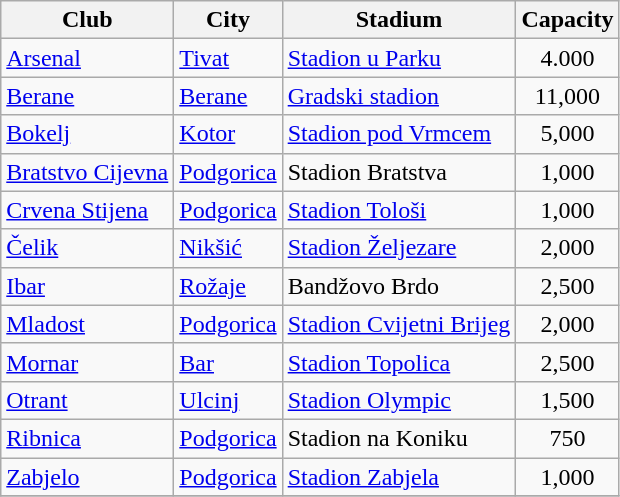<table class="wikitable sortable">
<tr>
<th>Club</th>
<th>City</th>
<th>Stadium</th>
<th>Capacity</th>
</tr>
<tr>
<td><a href='#'>Arsenal</a></td>
<td><a href='#'>Tivat</a></td>
<td><a href='#'>Stadion u Parku</a></td>
<td align="center">4.000</td>
</tr>
<tr>
<td><a href='#'>Berane</a></td>
<td><a href='#'>Berane</a></td>
<td><a href='#'>Gradski stadion</a></td>
<td align="center">11,000</td>
</tr>
<tr>
<td><a href='#'>Bokelj</a></td>
<td><a href='#'>Kotor</a></td>
<td><a href='#'>Stadion pod Vrmcem</a></td>
<td align="center">5,000</td>
</tr>
<tr>
<td><a href='#'>Bratstvo Cijevna</a></td>
<td><a href='#'>Podgorica</a></td>
<td>Stadion Bratstva</td>
<td align="center">1,000</td>
</tr>
<tr>
<td><a href='#'>Crvena Stijena</a></td>
<td><a href='#'>Podgorica</a></td>
<td><a href='#'>Stadion Tološi</a></td>
<td align="center">1,000</td>
</tr>
<tr>
<td><a href='#'>Čelik</a></td>
<td><a href='#'>Nikšić</a></td>
<td><a href='#'>Stadion Željezare</a></td>
<td align="center">2,000</td>
</tr>
<tr>
<td><a href='#'>Ibar</a></td>
<td><a href='#'>Rožaje</a></td>
<td>Bandžovo Brdo</td>
<td align="center">2,500</td>
</tr>
<tr>
<td><a href='#'>Mladost</a></td>
<td><a href='#'>Podgorica</a></td>
<td><a href='#'>Stadion Cvijetni Brijeg</a></td>
<td align="center">2,000</td>
</tr>
<tr>
<td><a href='#'>Mornar</a></td>
<td><a href='#'>Bar</a></td>
<td><a href='#'>Stadion Topolica</a></td>
<td align="center">2,500</td>
</tr>
<tr>
<td><a href='#'>Otrant</a></td>
<td><a href='#'>Ulcinj</a></td>
<td><a href='#'>Stadion Olympic</a></td>
<td align="center">1,500</td>
</tr>
<tr>
<td><a href='#'>Ribnica</a></td>
<td><a href='#'>Podgorica</a></td>
<td>Stadion na Koniku</td>
<td align="center">750</td>
</tr>
<tr>
<td><a href='#'>Zabjelo</a></td>
<td><a href='#'>Podgorica</a></td>
<td><a href='#'>Stadion Zabjela</a></td>
<td align="center">1,000</td>
</tr>
<tr>
</tr>
</table>
